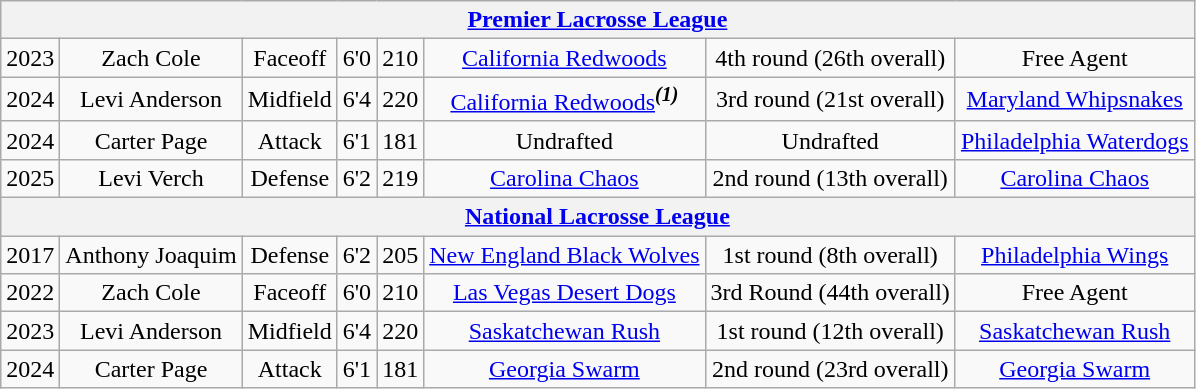<table class="wikitable">
<tr>
<th colspan="8"><a href='#'>Premier Lacrosse League</a></th>
</tr>
<tr align="center">
<td>2023</td>
<td>Zach Cole</td>
<td>Faceoff</td>
<td>6'0</td>
<td>210</td>
<td><a href='#'>California Redwoods</a></td>
<td>4th round (26th overall)</td>
<td>Free Agent</td>
</tr>
<tr align="center">
<td>2024</td>
<td>Levi Anderson</td>
<td>Midfield</td>
<td>6'4</td>
<td>220</td>
<td><a href='#'>California Redwoods</a><sup><strong><em>(1)</em></strong></sup></td>
<td>3rd round (21st overall)</td>
<td><a href='#'>Maryland Whipsnakes</a></td>
</tr>
<tr align="center">
<td>2024</td>
<td>Carter Page</td>
<td>Attack</td>
<td>6'1</td>
<td>181</td>
<td>Undrafted</td>
<td>Undrafted</td>
<td><a href='#'>Philadelphia Waterdogs</a></td>
</tr>
<tr align="center">
<td>2025</td>
<td>Levi Verch</td>
<td>Defense</td>
<td>6'2</td>
<td>219</td>
<td><a href='#'>Carolina Chaos</a></td>
<td>2nd round (13th overall)</td>
<td><a href='#'>Carolina Chaos</a></td>
</tr>
<tr>
<th colspan="8"><a href='#'>National Lacrosse League</a></th>
</tr>
<tr align="center">
<td>2017</td>
<td>Anthony Joaquim</td>
<td>Defense</td>
<td>6'2</td>
<td>205</td>
<td><a href='#'>New England Black Wolves</a></td>
<td>1st round (8th overall)</td>
<td><a href='#'>Philadelphia Wings</a></td>
</tr>
<tr align="center">
<td>2022</td>
<td>Zach Cole</td>
<td>Faceoff</td>
<td>6'0</td>
<td>210</td>
<td><a href='#'>Las Vegas Desert Dogs</a></td>
<td>3rd Round (44th overall)</td>
<td>Free Agent</td>
</tr>
<tr align="center">
<td>2023</td>
<td>Levi Anderson</td>
<td>Midfield</td>
<td>6'4</td>
<td>220</td>
<td><a href='#'>Saskatchewan Rush</a></td>
<td>1st round (12th overall)</td>
<td><a href='#'>Saskatchewan Rush</a></td>
</tr>
<tr align="center">
<td>2024</td>
<td>Carter Page</td>
<td>Attack</td>
<td>6'1</td>
<td>181</td>
<td><a href='#'>Georgia Swarm</a></td>
<td>2nd round (23rd overall)</td>
<td><a href='#'>Georgia Swarm</a></td>
</tr>
</table>
